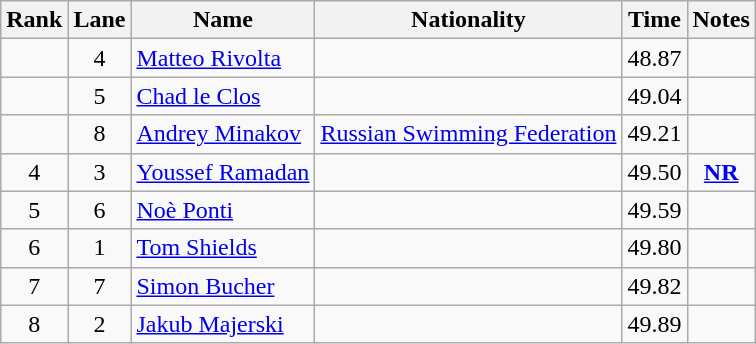<table class="wikitable sortable" style="text-align:center">
<tr>
<th>Rank</th>
<th>Lane</th>
<th>Name</th>
<th>Nationality</th>
<th>Time</th>
<th>Notes</th>
</tr>
<tr>
<td></td>
<td>4</td>
<td align=left><a href='#'>Matteo Rivolta</a></td>
<td align=left></td>
<td>48.87</td>
<td></td>
</tr>
<tr>
<td></td>
<td>5</td>
<td align=left><a href='#'>Chad le Clos</a></td>
<td align=left></td>
<td>49.04</td>
<td></td>
</tr>
<tr>
<td></td>
<td>8</td>
<td align=left><a href='#'>Andrey Minakov</a></td>
<td align=left><a href='#'>Russian Swimming Federation</a></td>
<td>49.21</td>
<td></td>
</tr>
<tr>
<td>4</td>
<td>3</td>
<td align=left><a href='#'>Youssef Ramadan</a></td>
<td align=left></td>
<td>49.50</td>
<td><strong><a href='#'>NR</a></strong></td>
</tr>
<tr>
<td>5</td>
<td>6</td>
<td align=left><a href='#'>Noè Ponti</a></td>
<td align=left></td>
<td>49.59</td>
<td></td>
</tr>
<tr>
<td>6</td>
<td>1</td>
<td align=left><a href='#'>Tom Shields</a></td>
<td align=left></td>
<td>49.80</td>
<td></td>
</tr>
<tr>
<td>7</td>
<td>7</td>
<td align=left><a href='#'>Simon Bucher</a></td>
<td align=left></td>
<td>49.82</td>
<td></td>
</tr>
<tr>
<td>8</td>
<td>2</td>
<td align=left><a href='#'>Jakub Majerski</a></td>
<td align=left></td>
<td>49.89</td>
<td></td>
</tr>
</table>
